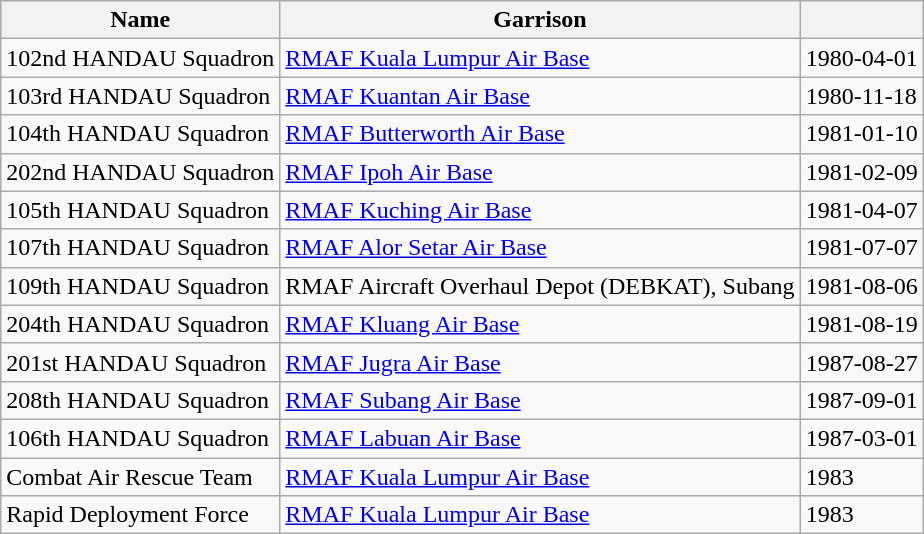<table class="wikitable sortable">
<tr>
<th>Name</th>
<th>Garrison</th>
<th></th>
</tr>
<tr>
<td>102nd HANDAU Squadron</td>
<td><a href='#'>RMAF Kuala Lumpur Air Base</a></td>
<td>1980-04-01</td>
</tr>
<tr>
<td>103rd HANDAU Squadron</td>
<td><a href='#'>RMAF Kuantan Air Base</a></td>
<td>1980-11-18</td>
</tr>
<tr>
<td>104th HANDAU Squadron</td>
<td><a href='#'>RMAF Butterworth Air Base</a></td>
<td>1981-01-10</td>
</tr>
<tr>
<td>202nd HANDAU Squadron</td>
<td><a href='#'>RMAF Ipoh Air Base</a></td>
<td>1981-02-09</td>
</tr>
<tr>
<td>105th HANDAU Squadron</td>
<td><a href='#'>RMAF Kuching Air Base</a></td>
<td>1981-04-07</td>
</tr>
<tr>
<td>107th HANDAU Squadron</td>
<td><a href='#'>RMAF Alor Setar Air Base</a></td>
<td>1981-07-07</td>
</tr>
<tr>
<td>109th HANDAU Squadron</td>
<td>RMAF Aircraft Overhaul Depot (DEBKAT), Subang</td>
<td>1981-08-06</td>
</tr>
<tr>
<td>204th HANDAU Squadron</td>
<td><a href='#'>RMAF Kluang Air Base</a></td>
<td>1981-08-19</td>
</tr>
<tr>
<td>201st HANDAU Squadron</td>
<td><a href='#'>RMAF Jugra Air Base</a></td>
<td>1987-08-27</td>
</tr>
<tr>
<td>208th HANDAU Squadron</td>
<td><a href='#'>RMAF Subang Air Base</a></td>
<td>1987-09-01</td>
</tr>
<tr>
<td>106th HANDAU Squadron</td>
<td><a href='#'>RMAF Labuan Air Base</a></td>
<td>1987-03-01</td>
</tr>
<tr>
<td>Combat Air Rescue Team</td>
<td><a href='#'>RMAF Kuala Lumpur Air Base</a></td>
<td>1983</td>
</tr>
<tr>
<td>Rapid Deployment Force</td>
<td><a href='#'>RMAF Kuala Lumpur Air Base</a></td>
<td>1983</td>
</tr>
</table>
